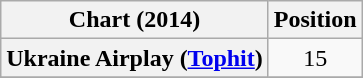<table class="wikitable plainrowheaders sortable" style="text-align:center">
<tr>
<th scope="col">Chart (2014)</th>
<th scope="col">Position</th>
</tr>
<tr>
<th scope="row">Ukraine Airplay (<a href='#'>Tophit</a>)</th>
<td style="text-align:center;">15</td>
</tr>
<tr>
</tr>
</table>
